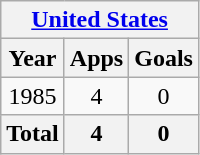<table class="wikitable" style="text-align:center">
<tr>
<th colspan=3><a href='#'>United States</a></th>
</tr>
<tr>
<th>Year</th>
<th>Apps</th>
<th>Goals</th>
</tr>
<tr>
<td>1985</td>
<td>4</td>
<td>0</td>
</tr>
<tr>
<th>Total</th>
<th>4</th>
<th>0</th>
</tr>
</table>
